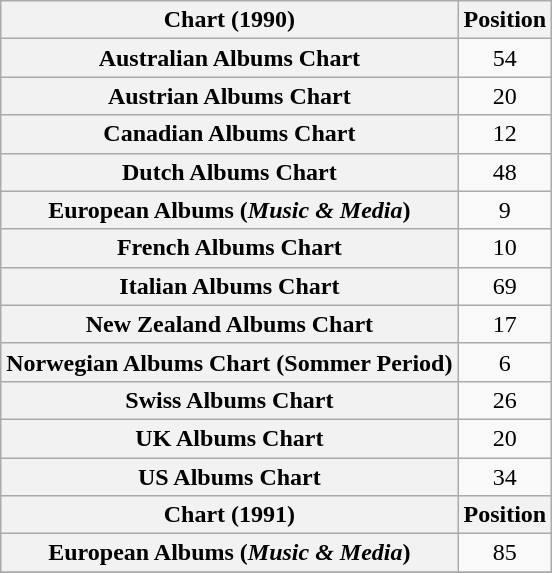<table class="wikitable sortable plainrowheaders">
<tr>
<th scope="col">Chart (1990)</th>
<th scope="col">Position</th>
</tr>
<tr>
<th scope="row">Australian Albums Chart</th>
<td style="text-align:center;">54</td>
</tr>
<tr>
<th scope="row">Austrian Albums Chart</th>
<td style="text-align:center;">20</td>
</tr>
<tr>
<th scope="row">Canadian Albums Chart</th>
<td style="text-align:center;">12</td>
</tr>
<tr>
<th scope="row">Dutch Albums Chart</th>
<td style="text-align:center;">48</td>
</tr>
<tr>
<th scope="row">European Albums (<em>Music & Media</em>)</th>
<td style="text-align:center;">9</td>
</tr>
<tr>
<th scope="row">French Albums Chart</th>
<td style="text-align:center;">10</td>
</tr>
<tr>
<th scope="row">Italian Albums Chart</th>
<td style="text-align:center;">69</td>
</tr>
<tr>
<th scope="row">New Zealand Albums Chart</th>
<td style="text-align:center;">17</td>
</tr>
<tr>
<th scope="row">Norwegian Albums Chart (Sommer Period)</th>
<td style="text-align:center;">6</td>
</tr>
<tr>
<th scope="row">Swiss Albums Chart</th>
<td style="text-align:center;">26</td>
</tr>
<tr>
<th scope="row">UK Albums Chart</th>
<td style="text-align:center;">20</td>
</tr>
<tr>
<th scope="row">US Albums Chart</th>
<td style="text-align:center;">34</td>
</tr>
<tr>
<th scope="col">Chart (1991)</th>
<th scope="col">Position</th>
</tr>
<tr>
<th scope="row">European Albums (<em>Music & Media</em>)</th>
<td style="text-align:center;">85</td>
</tr>
<tr>
</tr>
</table>
